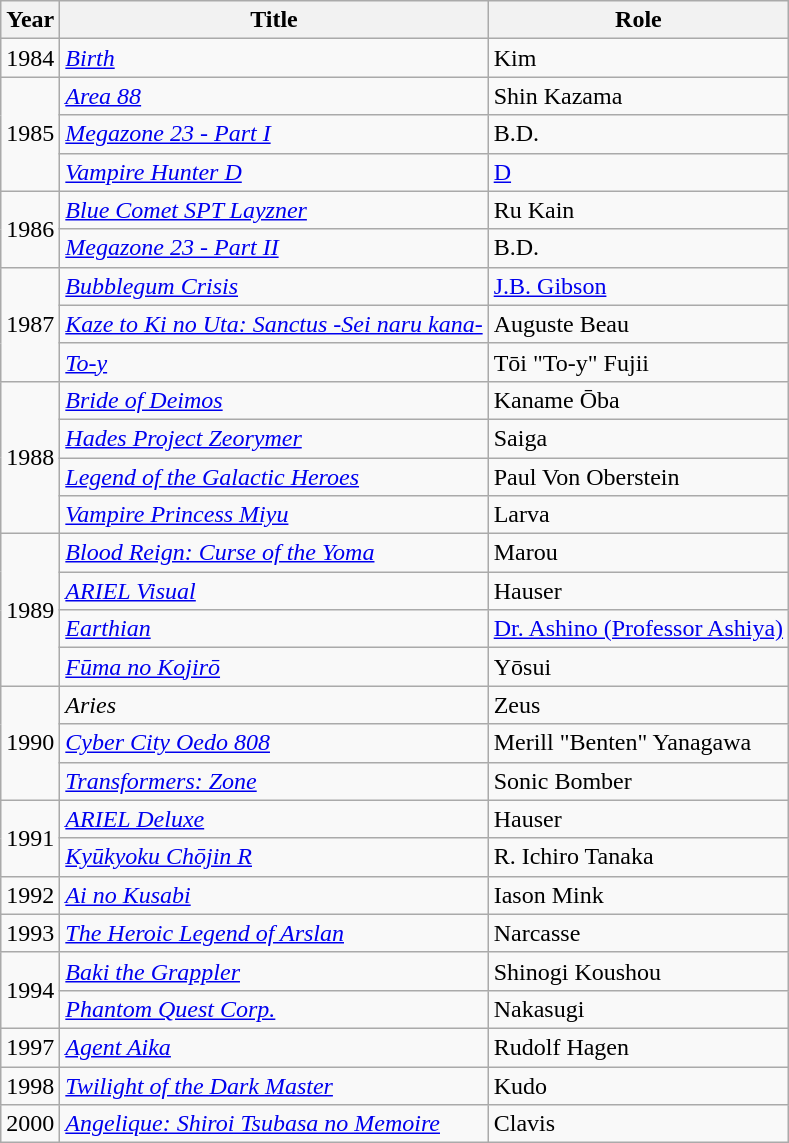<table class="wikitable sortable">
<tr>
<th>Year</th>
<th>Title</th>
<th>Role</th>
</tr>
<tr>
<td>1984</td>
<td><a href='#'><em>Birth</em></a></td>
<td>Kim</td>
</tr>
<tr>
<td rowspan="3">1985</td>
<td><em><a href='#'>Area 88</a></em></td>
<td>Shin Kazama</td>
</tr>
<tr>
<td><a href='#'><em>Megazone 23 - Part I</em></a></td>
<td>B.D.</td>
</tr>
<tr>
<td><a href='#'><em>Vampire Hunter D</em></a></td>
<td><a href='#'>D</a></td>
</tr>
<tr>
<td rowspan="2">1986</td>
<td><em><a href='#'>Blue Comet SPT Layzner</a></em></td>
<td>Ru Kain</td>
</tr>
<tr>
<td><a href='#'><em>Megazone 23 - Part II</em></a></td>
<td>B.D.</td>
</tr>
<tr>
<td rowspan="3">1987</td>
<td><em><a href='#'>Bubblegum Crisis</a></em></td>
<td><a href='#'>J.B. Gibson</a></td>
</tr>
<tr>
<td><a href='#'><em>Kaze to Ki no Uta: Sanctus -Sei naru kana-</em></a></td>
<td>Auguste Beau</td>
</tr>
<tr>
<td><em><a href='#'>To-y</a></em></td>
<td>Tōi "To-y" Fujii</td>
</tr>
<tr>
<td rowspan="4">1988</td>
<td><em><a href='#'>Bride of Deimos</a></em></td>
<td>Kaname Ōba</td>
</tr>
<tr>
<td><em><a href='#'>Hades Project Zeorymer</a></em></td>
<td>Saiga</td>
</tr>
<tr>
<td><em><a href='#'>Legend of the Galactic Heroes</a></em></td>
<td>Paul Von Oberstein</td>
</tr>
<tr>
<td><em><a href='#'>Vampire Princess Miyu</a></em></td>
<td>Larva</td>
</tr>
<tr>
<td rowspan="4">1989</td>
<td><em><a href='#'>Blood Reign: Curse of the Yoma</a></em></td>
<td>Marou</td>
</tr>
<tr>
<td><a href='#'><em>ARIEL Visual</em></a></td>
<td>Hauser</td>
</tr>
<tr>
<td><em><a href='#'>Earthian</a></em></td>
<td><a href='#'>Dr. Ashino (Professor Ashiya)</a></td>
</tr>
<tr>
<td><em><a href='#'>Fūma no Kojirō</a></em></td>
<td>Yōsui</td>
</tr>
<tr>
<td rowspan="3">1990</td>
<td><em>Aries</em></td>
<td>Zeus</td>
</tr>
<tr>
<td><em><a href='#'>Cyber City Oedo 808</a></em></td>
<td>Merill "Benten" Yanagawa</td>
</tr>
<tr>
<td><em><a href='#'>Transformers: Zone</a></em></td>
<td>Sonic Bomber</td>
</tr>
<tr>
<td rowspan="2">1991</td>
<td><a href='#'><em>ARIEL Deluxe</em></a></td>
<td>Hauser</td>
</tr>
<tr>
<td><em><a href='#'>Kyūkyoku Chōjin R</a></em></td>
<td>R. Ichiro Tanaka</td>
</tr>
<tr>
<td>1992</td>
<td><em><a href='#'>Ai no Kusabi</a></em></td>
<td>Iason Mink</td>
</tr>
<tr>
<td>1993</td>
<td><em><a href='#'>The Heroic Legend of Arslan</a></em></td>
<td>Narcasse</td>
</tr>
<tr>
<td rowspan="2">1994</td>
<td><em><a href='#'>Baki the Grappler</a></em></td>
<td>Shinogi Koushou</td>
</tr>
<tr>
<td><em><a href='#'>Phantom Quest Corp.</a></em></td>
<td>Nakasugi</td>
</tr>
<tr>
<td>1997</td>
<td><em><a href='#'>Agent Aika</a></em></td>
<td>Rudolf Hagen</td>
</tr>
<tr>
<td>1998</td>
<td><em><a href='#'>Twilight of the Dark Master</a></em></td>
<td>Kudo</td>
</tr>
<tr>
<td>2000</td>
<td><a href='#'><em>Angelique: Shiroi Tsubasa no Memoire</em></a></td>
<td>Clavis</td>
</tr>
</table>
